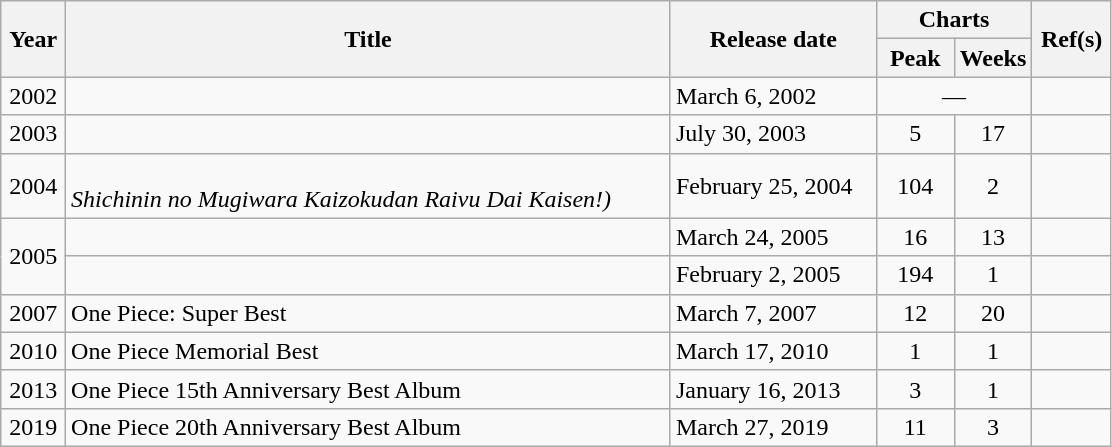<table class="wikitable">
<tr>
<th rowspan="2">Year</th>
<th rowspan="2">Title</th>
<th rowspan="2">Release date</th>
<th colspan="2">Charts</th>
<th rowspan="2"><strong>Ref(s)</strong></th>
</tr>
<tr>
<th style="width:7%;">Peak</th>
<th style="width:7%;">Weeks</th>
</tr>
<tr>
<td style="text-align:center;">2002</td>
<td align="left"></td>
<td>March 6, 2002</td>
<td colspan="2" style="text-align:center;">—</td>
<td style="text-align:center;"></td>
</tr>
<tr>
<td style="text-align:center;">2003</td>
<td align="left"></td>
<td>July 30, 2003</td>
<td style="text-align:center;">5</td>
<td style="text-align:center;">17</td>
<td style="text-align:center;"></td>
</tr>
<tr>
<td style="text-align:center;">2004</td>
<td align="left"><br><em>Shichinin no Mugiwara Kaizokudan Raivu Dai Kaisen!)</em></td>
<td>February 25, 2004</td>
<td style="text-align:center;">104</td>
<td style="text-align:center;">2</td>
<td style="text-align:center;"></td>
</tr>
<tr>
<td rowspan="2" style="text-align:center;">2005</td>
<td align="left"></td>
<td>March 24, 2005</td>
<td style="text-align:center;">16</td>
<td style="text-align:center;">13</td>
<td style="text-align:center;"></td>
</tr>
<tr>
<td align="left"></td>
<td>February 2, 2005</td>
<td style="text-align:center;">194</td>
<td style="text-align:center;">1</td>
<td style="text-align:center;"></td>
</tr>
<tr>
<td style="text-align:center;">2007</td>
<td align="left">One Piece: Super Best</td>
<td>March 7, 2007</td>
<td style="text-align:center;">12</td>
<td style="text-align:center;">20</td>
<td style="text-align:center;"></td>
</tr>
<tr>
<td style="text-align:center;">2010</td>
<td align="left">One Piece Memorial Best</td>
<td>March 17, 2010</td>
<td style="text-align:center;">1</td>
<td style="text-align:center;">1</td>
<td style="text-align:center;"></td>
</tr>
<tr>
<td style="text-align:center;">2013</td>
<td align="left">One Piece 15th Anniversary Best Album</td>
<td>January 16, 2013</td>
<td style="text-align:center;">3</td>
<td style="text-align:center;">1</td>
<td style="text-align:center;"></td>
</tr>
<tr>
<td style="text-align:center;">2019</td>
<td align="left">One Piece 20th Anniversary Best Album</td>
<td>March 27, 2019</td>
<td style="text-align:center;">11</td>
<td style="text-align:center;">3</td>
<td style="text-align:center;"></td>
</tr>
</table>
